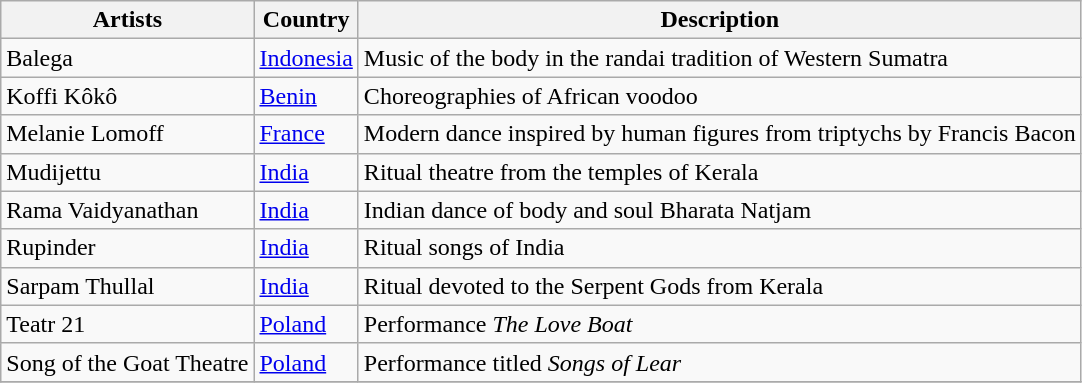<table class="wikitable">
<tr>
<th>Artists</th>
<th>Country</th>
<th>Description</th>
</tr>
<tr>
<td>Balega</td>
<td><a href='#'>Indonesia</a></td>
<td>Music of the body in the randai tradition of Western Sumatra</td>
</tr>
<tr>
<td>Koffi Kôkô</td>
<td><a href='#'>Benin</a></td>
<td>Choreographies of African voodoo</td>
</tr>
<tr>
<td>Melanie Lomoff</td>
<td><a href='#'>France</a></td>
<td>Modern dance inspired by human figures from triptychs by Francis Bacon</td>
</tr>
<tr>
<td>Mudijettu</td>
<td><a href='#'>India</a></td>
<td>Ritual theatre from the temples of Kerala</td>
</tr>
<tr>
<td>Rama Vaidyanathan</td>
<td><a href='#'>India</a></td>
<td>Indian dance of body and soul Bharata Natjam</td>
</tr>
<tr>
<td>Rupinder</td>
<td><a href='#'>India</a></td>
<td>Ritual songs of India</td>
</tr>
<tr>
<td>Sarpam Thullal</td>
<td><a href='#'>India</a></td>
<td>Ritual devoted to the Serpent Gods from Kerala</td>
</tr>
<tr>
<td>Teatr 21</td>
<td><a href='#'>Poland</a></td>
<td>Performance <em>The Love Boat</em></td>
</tr>
<tr>
<td>Song of the Goat Theatre</td>
<td><a href='#'>Poland</a></td>
<td>Performance titled <em>Songs of Lear</em></td>
</tr>
<tr>
</tr>
</table>
